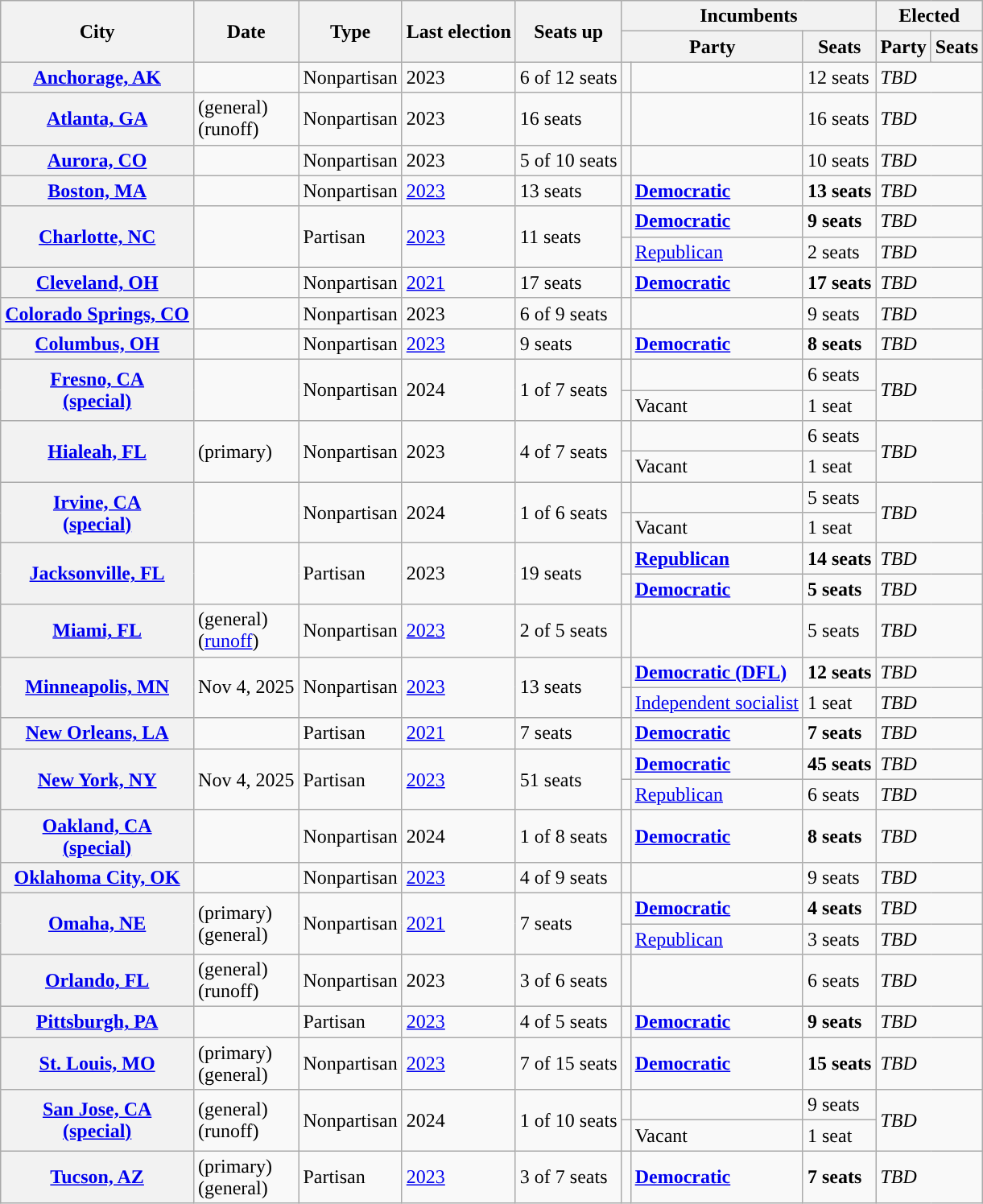<table class="wikitable">
<tr>
<th rowspan="2">City</th>
<th rowspan="2">Date</th>
<th rowspan="2">Type</th>
<th rowspan="2">Last election</th>
<th rowspan="2">Seats up</th>
<th colspan=3>Incumbents</th>
<th colspan=3>Elected</th>
</tr>
<tr>
<th colspan=2 align="center">Party</th>
<th align="center">Seats</th>
<th colspan=2 align="center">Party</th>
<th align="center">Seats</th>
</tr>
<tr>
<th><a href='#'>Anchorage, AK</a></th>
<td></td>
<td>Nonpartisan</td>
<td>2023</td>
<td>6 of 12 seats</td>
<td style="background-color:"></td>
<td></td>
<td>12 seats</td>
<td colspan=3><em>TBD</em></td>
</tr>
<tr>
<th><a href='#'>Atlanta, GA</a></th>
<td> (general)<br> (runoff)</td>
<td>Nonpartisan</td>
<td>2023</td>
<td>16 seats</td>
<td style="background-color:"></td>
<td></td>
<td>16 seats</td>
<td colspan=3><em>TBD</em></td>
</tr>
<tr>
<th><a href='#'>Aurora, CO</a></th>
<td></td>
<td>Nonpartisan</td>
<td>2023</td>
<td>5 of 10 seats</td>
<td style="background-color:"></td>
<td></td>
<td>10 seats</td>
<td colspan=3><em>TBD</em></td>
</tr>
<tr>
<th><a href='#'>Boston, MA</a></th>
<td></td>
<td>Nonpartisan</td>
<td><a href='#'>2023</a></td>
<td>13 seats</td>
<td style="background-color:"></td>
<td><strong><a href='#'>Democratic</a></strong></td>
<td><strong>13 seats</strong></td>
<td colspan=3><em>TBD</em></td>
</tr>
<tr>
<th rowspan=2><a href='#'>Charlotte, NC</a></th>
<td rowspan=2></td>
<td rowspan=2>Partisan</td>
<td rowspan=2><a href='#'>2023</a></td>
<td rowspan=2>11 seats</td>
<td style="background-color:"></td>
<td><strong><a href='#'>Democratic</a></strong></td>
<td><strong>9 seats</strong></td>
<td colspan=3><em>TBD</em></td>
</tr>
<tr>
<td style="background-color:"></td>
<td><a href='#'>Republican</a></td>
<td>2 seats</td>
<td colspan=3><em>TBD</em></td>
</tr>
<tr>
<th><a href='#'>Cleveland, OH</a></th>
<td></td>
<td>Nonpartisan</td>
<td><a href='#'>2021</a></td>
<td>17 seats</td>
<td style="background-color:"></td>
<td><strong><a href='#'>Democratic</a></strong></td>
<td><strong>17 seats</strong></td>
<td colspan=3><em>TBD</em></td>
</tr>
<tr>
<th><a href='#'>Colorado Springs, CO</a></th>
<td></td>
<td>Nonpartisan</td>
<td>2023</td>
<td>6 of 9 seats</td>
<td style="background-color:"></td>
<td></td>
<td>9 seats</td>
<td colspan=3><em>TBD</em></td>
</tr>
<tr>
<th><a href='#'>Columbus, OH</a></th>
<td></td>
<td>Nonpartisan</td>
<td><a href='#'>2023</a></td>
<td>9 seats</td>
<td style="background-color:"></td>
<td><strong><a href='#'>Democratic</a></strong></td>
<td><strong>8 seats</strong></td>
<td colspan=3><em>TBD</em></td>
</tr>
<tr>
<th rowspan=2><a href='#'>Fresno, CA<br>(special)</a></th>
<td rowspan=2></td>
<td rowspan=2>Nonpartisan</td>
<td rowspan=2>2024</td>
<td rowspan=2>1 of 7 seats</td>
<td style="background-color:"></td>
<td></td>
<td>6 seats</td>
<td rowspan=2 colspan=3><em>TBD</em></td>
</tr>
<tr>
<td></td>
<td>Vacant</td>
<td>1 seat</td>
</tr>
<tr>
<th rowspan=2><a href='#'>Hialeah, FL</a></th>
<td rowspan=2> (primary)<br></td>
<td rowspan=2>Nonpartisan</td>
<td rowspan=2>2023</td>
<td rowspan=2>4 of 7 seats</td>
<td style="background-color:"></td>
<td></td>
<td>6 seats</td>
<td rowspan=2 colspan=3><em>TBD</em></td>
</tr>
<tr>
<td></td>
<td>Vacant</td>
<td>1 seat</td>
</tr>
<tr>
<th rowspan=2><a href='#'>Irvine, CA<br>(special)</a></th>
<td rowspan=2></td>
<td rowspan=2>Nonpartisan</td>
<td rowspan=2>2024</td>
<td rowspan=2>1 of 6 seats</td>
<td style="background-color:"></td>
<td></td>
<td>5 seats</td>
<td rowspan=2 colspan=3><em>TBD</em></td>
</tr>
<tr>
<td></td>
<td>Vacant</td>
<td>1 seat</td>
</tr>
<tr>
<th rowspan=2><a href='#'>Jacksonville, FL</a></th>
<td rowspan=2></td>
<td rowspan=2>Partisan</td>
<td rowspan=2>2023</td>
<td rowspan=2>19 seats</td>
<td style="background-color:"></td>
<td><strong><a href='#'>Republican</a></strong></td>
<td><strong>14 seats</strong></td>
<td colspan=3><em>TBD</em></td>
</tr>
<tr>
<td style="background-color:"></td>
<td><strong><a href='#'>Democratic</a></strong></td>
<td><strong>5 seats</strong></td>
<td colspan=3><em>TBD</em></td>
</tr>
<tr>
<th><a href='#'>Miami, FL</a></th>
<td> (general)<br> (<a href='#'>runoff</a>)</td>
<td>Nonpartisan</td>
<td><a href='#'>2023</a></td>
<td>2 of 5 seats</td>
<td style="background-color:"></td>
<td></td>
<td>5 seats</td>
<td colspan=3><em>TBD</em></td>
</tr>
<tr>
<th rowspan=2><a href='#'>Minneapolis, MN</a></th>
<td rowspan=2>Nov 4, 2025</td>
<td rowspan=2>Nonpartisan</td>
<td rowspan=2><a href='#'>2023</a></td>
<td rowspan=2>13 seats</td>
<td style="background-color:"></td>
<td><strong><a href='#'>Democratic (DFL)</a></strong></td>
<td><strong>12 seats</strong></td>
<td colspan=3><em>TBD</em></td>
</tr>
<tr>
<td style="background-color:"></td>
<td><a href='#'>Independent socialist</a></td>
<td>1 seat</td>
<td colspan=3><em>TBD</em></td>
</tr>
<tr>
<th><a href='#'>New Orleans, LA</a></th>
<td></td>
<td>Partisan</td>
<td><a href='#'>2021</a></td>
<td>7 seats</td>
<td style="background-color:"></td>
<td><strong><a href='#'>Democratic</a></strong></td>
<td><strong>7 seats</strong></td>
<td colspan=3><em>TBD</em></td>
</tr>
<tr>
<th rowspan=2><a href='#'>New York, NY</a></th>
<td rowspan=2>Nov 4, 2025</td>
<td rowspan=2>Partisan</td>
<td rowspan=2><a href='#'>2023</a></td>
<td rowspan=2>51 seats</td>
<td style="background-color:"></td>
<td><strong><a href='#'>Democratic</a></strong></td>
<td><strong>45 seats</strong></td>
<td colspan=3><em>TBD</em></td>
</tr>
<tr>
<td style="background-color:"></td>
<td><a href='#'>Republican</a></td>
<td>6 seats</td>
<td colspan=3><em>TBD</em></td>
</tr>
<tr>
<th><a href='#'>Oakland, CA<br>(special)</a></th>
<td></td>
<td>Nonpartisan</td>
<td>2024</td>
<td>1 of 8 seats</td>
<td style="background-color:"></td>
<td><strong><a href='#'>Democratic</a></strong></td>
<td><strong>8 seats</strong></td>
<td colspan=3><em>TBD</em></td>
</tr>
<tr>
<th><a href='#'>Oklahoma City, OK</a></th>
<td></td>
<td>Nonpartisan</td>
<td><a href='#'>2023</a></td>
<td>4 of 9 seats</td>
<td style="background-color:"></td>
<td></td>
<td>9 seats</td>
<td colspan=3><em>TBD</em></td>
</tr>
<tr>
<th rowspan=2><a href='#'>Omaha, NE</a></th>
<td rowspan=2> (primary)<br> (general)</td>
<td rowspan=2>Nonpartisan</td>
<td rowspan=2><a href='#'>2021</a></td>
<td rowspan=2>7 seats</td>
<td style="background-color:"></td>
<td><strong><a href='#'>Democratic</a></strong></td>
<td><strong>4 seats</strong></td>
<td colspan=3><em>TBD</em></td>
</tr>
<tr>
<td style="background-color:"></td>
<td><a href='#'>Republican</a></td>
<td>3 seats</td>
<td colspan=3><em>TBD</em></td>
</tr>
<tr>
<th><a href='#'>Orlando, FL</a></th>
<td> (general)<br> (runoff)</td>
<td>Nonpartisan</td>
<td>2023</td>
<td>3 of 6 seats</td>
<td style="background-color:"></td>
<td></td>
<td>6 seats</td>
<td colspan=3><em>TBD</em></td>
</tr>
<tr>
<th><a href='#'>Pittsburgh, PA</a></th>
<td></td>
<td>Partisan</td>
<td><a href='#'>2023</a></td>
<td>4 of 5 seats</td>
<td style="background-color:"></td>
<td><strong><a href='#'>Democratic</a></strong></td>
<td><strong>9 seats</strong></td>
<td colspan=3><em>TBD</em></td>
</tr>
<tr>
<th><a href='#'>St. Louis, MO</a></th>
<td> (primary)<br> (general)</td>
<td>Nonpartisan</td>
<td><a href='#'>2023</a></td>
<td>7 of 15 seats</td>
<td style="background-color:"></td>
<td><strong><a href='#'>Democratic</a></strong></td>
<td><strong>15 seats</strong></td>
<td colspan=3><em>TBD</em></td>
</tr>
<tr>
<th rowspan=2><a href='#'>San Jose, CA<br>(special)</a></th>
<td rowspan=2> (general)<br> (runoff)</td>
<td rowspan=2>Nonpartisan</td>
<td rowspan=2>2024</td>
<td rowspan=2>1 of 10 seats</td>
<td style="background-color:"></td>
<td></td>
<td>9 seats</td>
<td rowspan=2 colspan=3><em>TBD</em></td>
</tr>
<tr>
<td></td>
<td>Vacant</td>
<td>1 seat</td>
</tr>
<tr>
<th><a href='#'>Tucson, AZ</a></th>
<td> (primary)<br> (general)</td>
<td>Partisan</td>
<td><a href='#'>2023</a></td>
<td>3 of 7 seats</td>
<td style="background-color:"></td>
<td><strong><a href='#'>Democratic</a></strong></td>
<td><strong>7 seats</strong></td>
<td colspan=3><em>TBD</em></td>
</tr>
</table>
